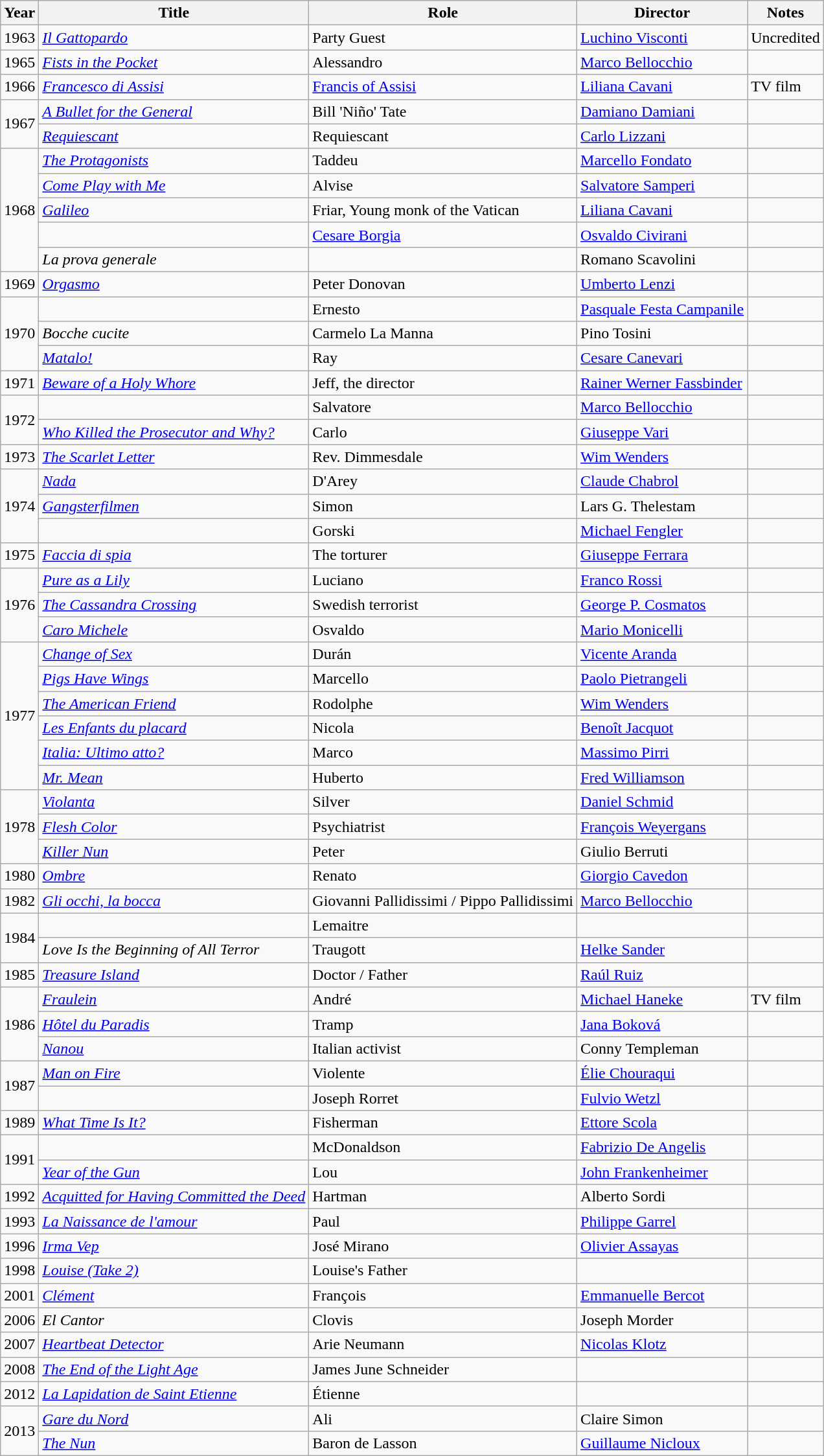<table class="wikitable sortable">
<tr>
<th>Year</th>
<th>Title</th>
<th>Role</th>
<th>Director</th>
<th class="unsortable">Notes</th>
</tr>
<tr>
<td>1963</td>
<td><em><a href='#'>Il Gattopardo</a></em></td>
<td>Party Guest</td>
<td><a href='#'>Luchino Visconti</a></td>
<td>Uncredited</td>
</tr>
<tr>
<td>1965</td>
<td><em><a href='#'>Fists in the Pocket</a></em></td>
<td>Alessandro</td>
<td><a href='#'>Marco Bellocchio</a></td>
<td></td>
</tr>
<tr>
<td>1966</td>
<td><em><a href='#'>Francesco di Assisi</a></em></td>
<td><a href='#'>Francis of Assisi</a></td>
<td><a href='#'>Liliana Cavani</a></td>
<td>TV film</td>
</tr>
<tr>
<td rowspan=2>1967</td>
<td><em><a href='#'>A Bullet for the General</a></em></td>
<td>Bill 'Niño' Tate</td>
<td><a href='#'>Damiano Damiani</a></td>
<td></td>
</tr>
<tr>
<td><em><a href='#'>Requiescant</a></em></td>
<td>Requiescant</td>
<td><a href='#'>Carlo Lizzani</a></td>
<td></td>
</tr>
<tr>
<td rowspan=5>1968</td>
<td><em><a href='#'>The Protagonists</a></em></td>
<td>Taddeu</td>
<td><a href='#'>Marcello Fondato</a></td>
<td></td>
</tr>
<tr>
<td><em><a href='#'>Come Play with Me</a></em></td>
<td>Alvise</td>
<td><a href='#'>Salvatore Samperi</a></td>
<td></td>
</tr>
<tr>
<td><em><a href='#'>Galileo</a></em></td>
<td>Friar, Young monk of the Vatican</td>
<td><a href='#'>Liliana Cavani</a></td>
<td></td>
</tr>
<tr>
<td><em></em></td>
<td><a href='#'>Cesare Borgia</a></td>
<td><a href='#'>Osvaldo Civirani</a></td>
<td></td>
</tr>
<tr>
<td><em>La prova generale</em></td>
<td></td>
<td>Romano Scavolini</td>
<td></td>
</tr>
<tr>
<td>1969</td>
<td><em><a href='#'>Orgasmo</a></em></td>
<td>Peter Donovan</td>
<td><a href='#'>Umberto Lenzi</a></td>
<td></td>
</tr>
<tr>
<td rowspan=3>1970</td>
<td><em></em></td>
<td>Ernesto</td>
<td><a href='#'>Pasquale Festa Campanile</a></td>
<td></td>
</tr>
<tr>
<td><em>Bocche cucite</em></td>
<td>Carmelo La Manna</td>
<td>Pino Tosini</td>
<td></td>
</tr>
<tr>
<td><em><a href='#'>Matalo!</a></em></td>
<td>Ray</td>
<td><a href='#'>Cesare Canevari</a></td>
<td></td>
</tr>
<tr>
<td>1971</td>
<td><em><a href='#'>Beware of a Holy Whore</a></em></td>
<td>Jeff, the director</td>
<td><a href='#'>Rainer Werner Fassbinder</a></td>
<td></td>
</tr>
<tr>
<td rowspan=2>1972</td>
<td><em></em></td>
<td>Salvatore</td>
<td><a href='#'>Marco Bellocchio</a></td>
<td></td>
</tr>
<tr>
<td><em><a href='#'>Who Killed the Prosecutor and Why?</a></em></td>
<td>Carlo</td>
<td><a href='#'>Giuseppe Vari</a></td>
<td></td>
</tr>
<tr>
<td>1973</td>
<td><em><a href='#'>The Scarlet Letter</a></em></td>
<td>Rev. Dimmesdale</td>
<td><a href='#'>Wim Wenders</a></td>
<td></td>
</tr>
<tr>
<td rowspan=3>1974</td>
<td><em><a href='#'>Nada</a></em></td>
<td>D'Arey</td>
<td><a href='#'>Claude Chabrol</a></td>
<td></td>
</tr>
<tr>
<td><em><a href='#'>Gangsterfilmen</a></em></td>
<td>Simon</td>
<td>Lars G. Thelestam</td>
<td></td>
</tr>
<tr>
<td><em></em></td>
<td>Gorski</td>
<td><a href='#'>Michael Fengler</a></td>
<td></td>
</tr>
<tr>
<td>1975</td>
<td><em><a href='#'>Faccia di spia</a></em></td>
<td>The torturer</td>
<td><a href='#'>Giuseppe Ferrara</a></td>
<td></td>
</tr>
<tr>
<td rowspan=3>1976</td>
<td><em><a href='#'>Pure as a Lily</a></em></td>
<td>Luciano</td>
<td><a href='#'>Franco Rossi</a></td>
<td></td>
</tr>
<tr>
<td><em><a href='#'>The Cassandra Crossing</a></em></td>
<td>Swedish terrorist</td>
<td><a href='#'>George P. Cosmatos</a></td>
<td></td>
</tr>
<tr>
<td><em><a href='#'>Caro Michele</a></em></td>
<td>Osvaldo</td>
<td><a href='#'>Mario Monicelli</a></td>
<td></td>
</tr>
<tr>
<td rowspan=6>1977</td>
<td><em><a href='#'>Change of Sex</a></em></td>
<td>Durán</td>
<td><a href='#'>Vicente Aranda</a></td>
<td></td>
</tr>
<tr>
<td><em><a href='#'>Pigs Have Wings</a></em></td>
<td>Marcello</td>
<td><a href='#'>Paolo Pietrangeli</a></td>
<td></td>
</tr>
<tr>
<td><em><a href='#'>The American Friend</a></em></td>
<td>Rodolphe</td>
<td><a href='#'>Wim Wenders</a></td>
<td></td>
</tr>
<tr>
<td><em><a href='#'>Les Enfants du placard</a></em></td>
<td>Nicola</td>
<td><a href='#'>Benoît Jacquot</a></td>
<td></td>
</tr>
<tr>
<td><em><a href='#'>Italia: Ultimo atto?</a></em></td>
<td>Marco</td>
<td><a href='#'>Massimo Pirri</a></td>
<td></td>
</tr>
<tr>
<td><em><a href='#'>Mr. Mean</a></em></td>
<td>Huberto</td>
<td><a href='#'>Fred Williamson</a></td>
<td></td>
</tr>
<tr>
<td rowspan=3>1978</td>
<td><em><a href='#'>Violanta</a></em></td>
<td>Silver</td>
<td><a href='#'>Daniel Schmid</a></td>
<td></td>
</tr>
<tr>
<td><em><a href='#'>Flesh Color</a></em></td>
<td>Psychiatrist</td>
<td><a href='#'>François Weyergans</a></td>
<td></td>
</tr>
<tr>
<td><em><a href='#'>Killer Nun</a></em></td>
<td>Peter</td>
<td>Giulio Berruti</td>
<td></td>
</tr>
<tr>
<td>1980</td>
<td><em><a href='#'>Ombre</a></em></td>
<td>Renato</td>
<td><a href='#'>Giorgio Cavedon</a></td>
<td></td>
</tr>
<tr>
<td>1982</td>
<td><em><a href='#'>Gli occhi, la bocca</a></em></td>
<td>Giovanni Pallidissimi / Pippo Pallidissimi</td>
<td><a href='#'>Marco Bellocchio</a></td>
<td></td>
</tr>
<tr>
<td rowspan=2>1984</td>
<td><em></em></td>
<td>Lemaitre</td>
<td></td>
<td></td>
</tr>
<tr>
<td><em>Love Is the Beginning of All Terror</em></td>
<td>Traugott</td>
<td><a href='#'>Helke Sander</a></td>
<td></td>
</tr>
<tr>
<td>1985</td>
<td><em><a href='#'>Treasure Island</a></em></td>
<td>Doctor / Father</td>
<td><a href='#'>Raúl Ruiz</a></td>
<td></td>
</tr>
<tr>
<td rowspan=3>1986</td>
<td><em><a href='#'>Fraulein</a></em></td>
<td>André</td>
<td><a href='#'>Michael Haneke</a></td>
<td>TV film</td>
</tr>
<tr>
<td><em><a href='#'>Hôtel du Paradis</a></em></td>
<td>Tramp</td>
<td><a href='#'>Jana Boková</a></td>
<td></td>
</tr>
<tr>
<td><em><a href='#'>Nanou</a></em></td>
<td>Italian activist</td>
<td>Conny Templeman</td>
<td></td>
</tr>
<tr>
<td rowspan=2>1987</td>
<td><em><a href='#'>Man on Fire</a></em></td>
<td>Violente</td>
<td><a href='#'>Élie Chouraqui</a></td>
<td></td>
</tr>
<tr>
<td><em></em></td>
<td>Joseph Rorret</td>
<td><a href='#'>Fulvio Wetzl</a></td>
<td></td>
</tr>
<tr>
<td>1989</td>
<td><em><a href='#'>What Time Is It?</a></em></td>
<td>Fisherman</td>
<td><a href='#'>Ettore Scola</a></td>
<td></td>
</tr>
<tr>
<td rowspan=2>1991</td>
<td><em></em></td>
<td>McDonaldson</td>
<td><a href='#'>Fabrizio De Angelis</a></td>
<td></td>
</tr>
<tr>
<td><em><a href='#'>Year of the Gun</a></em></td>
<td>Lou</td>
<td><a href='#'>John Frankenheimer</a></td>
<td></td>
</tr>
<tr>
<td>1992</td>
<td><em><a href='#'>Acquitted for Having Committed the Deed</a></em></td>
<td>Hartman</td>
<td>Alberto Sordi</td>
<td></td>
</tr>
<tr>
<td>1993</td>
<td><em><a href='#'>La Naissance de l'amour</a></em></td>
<td>Paul</td>
<td><a href='#'>Philippe Garrel</a></td>
<td></td>
</tr>
<tr>
<td>1996</td>
<td><em><a href='#'>Irma Vep</a></em></td>
<td>José Mirano</td>
<td><a href='#'>Olivier Assayas</a></td>
<td></td>
</tr>
<tr>
<td>1998</td>
<td><em><a href='#'>Louise (Take 2)</a></em></td>
<td>Louise's Father</td>
<td></td>
<td></td>
</tr>
<tr>
<td>2001</td>
<td><em><a href='#'>Clément</a></em></td>
<td>François</td>
<td><a href='#'>Emmanuelle Bercot</a></td>
<td></td>
</tr>
<tr>
<td>2006</td>
<td><em>El Cantor</em></td>
<td>Clovis</td>
<td>Joseph Morder</td>
<td></td>
</tr>
<tr>
<td>2007</td>
<td><em><a href='#'>Heartbeat Detector</a></em></td>
<td>Arie Neumann</td>
<td><a href='#'>Nicolas Klotz</a></td>
<td></td>
</tr>
<tr>
<td>2008</td>
<td><em><a href='#'>The End of the Light Age</a></em></td>
<td>James June Schneider</td>
<td></td>
<td></td>
</tr>
<tr>
<td>2012</td>
<td><em><a href='#'>La Lapidation de Saint Etienne</a></em></td>
<td>Étienne</td>
<td></td>
<td></td>
</tr>
<tr>
<td rowspan=2>2013</td>
<td><em><a href='#'>Gare du Nord</a></em></td>
<td>Ali</td>
<td>Claire Simon</td>
<td></td>
</tr>
<tr>
<td><em><a href='#'>The Nun</a></em></td>
<td>Baron de Lasson</td>
<td><a href='#'>Guillaume Nicloux</a></td>
<td></td>
</tr>
</table>
